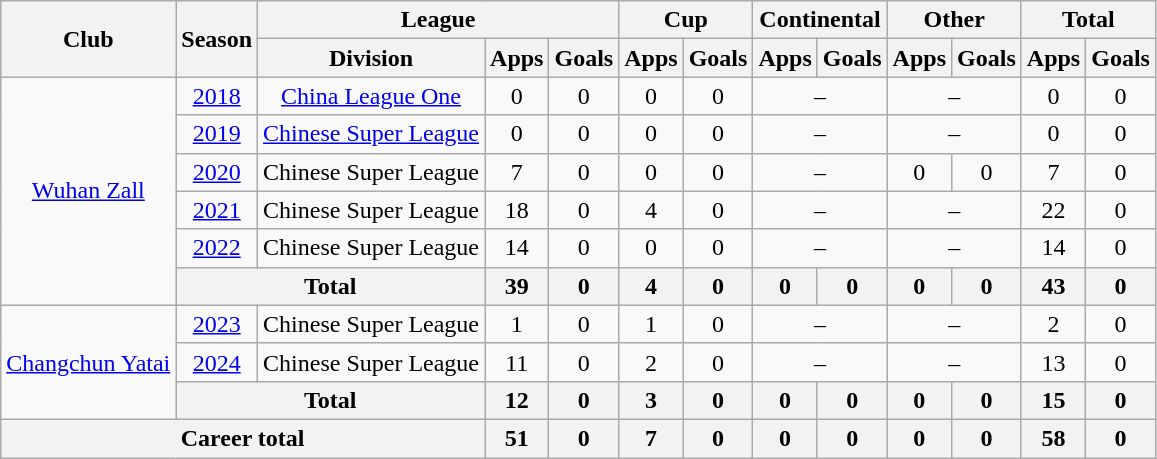<table class="wikitable" style="text-align: center">
<tr>
<th rowspan="2">Club</th>
<th rowspan="2">Season</th>
<th colspan="3">League</th>
<th colspan="2">Cup</th>
<th colspan="2">Continental</th>
<th colspan="2">Other</th>
<th colspan="2">Total</th>
</tr>
<tr>
<th>Division</th>
<th>Apps</th>
<th>Goals</th>
<th>Apps</th>
<th>Goals</th>
<th>Apps</th>
<th>Goals</th>
<th>Apps</th>
<th>Goals</th>
<th>Apps</th>
<th>Goals</th>
</tr>
<tr>
<td rowspan=6><a href='#'>Wuhan Zall</a></td>
<td><a href='#'>2018</a></td>
<td><a href='#'>China League One</a></td>
<td>0</td>
<td>0</td>
<td>0</td>
<td>0</td>
<td colspan="2">–</td>
<td colspan="2">–</td>
<td>0</td>
<td>0</td>
</tr>
<tr>
<td><a href='#'>2019</a></td>
<td><a href='#'>Chinese Super League</a></td>
<td>0</td>
<td>0</td>
<td>0</td>
<td>0</td>
<td colspan="2">–</td>
<td colspan="2">–</td>
<td>0</td>
<td>0</td>
</tr>
<tr>
<td><a href='#'>2020</a></td>
<td>Chinese Super League</td>
<td>7</td>
<td>0</td>
<td>0</td>
<td>0</td>
<td colspan="2">–</td>
<td>0</td>
<td>0</td>
<td>7</td>
<td>0</td>
</tr>
<tr>
<td><a href='#'>2021</a></td>
<td>Chinese Super League</td>
<td>18</td>
<td>0</td>
<td>4</td>
<td>0</td>
<td colspan="2">–</td>
<td colspan="2">–</td>
<td>22</td>
<td>0</td>
</tr>
<tr>
<td><a href='#'>2022</a></td>
<td>Chinese Super League</td>
<td>14</td>
<td>0</td>
<td>0</td>
<td>0</td>
<td colspan="2">–</td>
<td colspan="2">–</td>
<td>14</td>
<td>0</td>
</tr>
<tr>
<th colspan="2">Total</th>
<th>39</th>
<th>0</th>
<th>4</th>
<th>0</th>
<th>0</th>
<th>0</th>
<th>0</th>
<th>0</th>
<th>43</th>
<th>0</th>
</tr>
<tr>
<td rowspan=3><a href='#'>Changchun Yatai</a></td>
<td><a href='#'>2023</a></td>
<td>Chinese Super League</td>
<td>1</td>
<td>0</td>
<td>1</td>
<td>0</td>
<td colspan="2">–</td>
<td colspan="2">–</td>
<td>2</td>
<td>0</td>
</tr>
<tr>
<td><a href='#'>2024</a></td>
<td>Chinese Super League</td>
<td>11</td>
<td>0</td>
<td>2</td>
<td>0</td>
<td colspan="2">–</td>
<td colspan="2">–</td>
<td>13</td>
<td>0</td>
</tr>
<tr>
<th colspan="2">Total</th>
<th>12</th>
<th>0</th>
<th>3</th>
<th>0</th>
<th>0</th>
<th>0</th>
<th>0</th>
<th>0</th>
<th>15</th>
<th>0</th>
</tr>
<tr>
<th colspan=3>Career total</th>
<th>51</th>
<th>0</th>
<th>7</th>
<th>0</th>
<th>0</th>
<th>0</th>
<th>0</th>
<th>0</th>
<th>58</th>
<th>0</th>
</tr>
</table>
